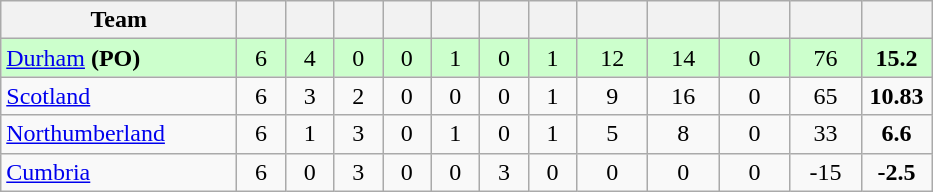<table class="wikitable" style="text-align:center">
<tr>
<th width="150">Team</th>
<th width="25"></th>
<th width="25"></th>
<th width="25"></th>
<th width="25"></th>
<th width="25"></th>
<th width="25"></th>
<th width="25"></th>
<th width="40"></th>
<th width="40"></th>
<th width="40"></th>
<th width="40"></th>
<th width="40"></th>
</tr>
<tr style="background:#cfc;">
<td style="text-align:left"><a href='#'>Durham</a> <strong>(PO)</strong></td>
<td>6</td>
<td>4</td>
<td>0</td>
<td>0</td>
<td>1</td>
<td>0</td>
<td>1</td>
<td>12</td>
<td>14</td>
<td>0</td>
<td>76</td>
<td><strong>15.2</strong></td>
</tr>
<tr>
<td style="text-align:left"><a href='#'>Scotland</a></td>
<td>6</td>
<td>3</td>
<td>2</td>
<td>0</td>
<td>0</td>
<td>0</td>
<td>1</td>
<td>9</td>
<td>16</td>
<td>0</td>
<td>65</td>
<td><strong>10.83</strong></td>
</tr>
<tr>
<td style="text-align:left"><a href='#'>Northumberland</a></td>
<td>6</td>
<td>1</td>
<td>3</td>
<td>0</td>
<td>1</td>
<td>0</td>
<td>1</td>
<td>5</td>
<td>8</td>
<td>0</td>
<td>33</td>
<td><strong>6.6</strong></td>
</tr>
<tr>
<td style="text-align:left"><a href='#'>Cumbria</a></td>
<td>6</td>
<td>0</td>
<td>3</td>
<td>0</td>
<td>0</td>
<td>3</td>
<td>0</td>
<td>0</td>
<td>0</td>
<td>0</td>
<td>-15</td>
<td><strong>-2.5</strong></td>
</tr>
</table>
